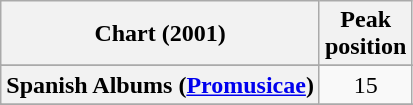<table class="wikitable sortable plainrowheaders" style="text-align:center;">
<tr>
<th scope="col">Chart (2001)</th>
<th scope="col">Peak<br> position</th>
</tr>
<tr>
</tr>
<tr>
</tr>
<tr>
<th scope="row">Spanish Albums (<a href='#'>Promusicae</a>)</th>
<td align="center">15</td>
</tr>
<tr>
</tr>
<tr>
</tr>
<tr>
</tr>
<tr>
</tr>
</table>
